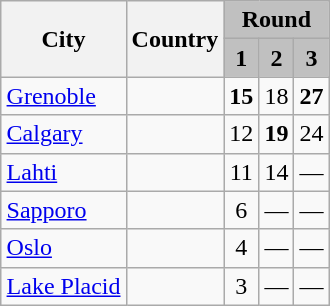<table class="wikitable" style="margin:1em auto;">
<tr>
<th rowspan=2>City</th>
<th rowspan=2>Country</th>
<th colspan=3 style="background:silver;">Round</th>
</tr>
<tr>
<th style="background:silver;">1</th>
<th style="background:silver;">2</th>
<th style="background:silver;">3</th>
</tr>
<tr>
<td><a href='#'>Grenoble</a></td>
<td></td>
<td style="text-align:center;"><strong>15</strong></td>
<td style="text-align:center;">18</td>
<td style="text-align:center;"><strong>27</strong></td>
</tr>
<tr>
<td><a href='#'>Calgary</a></td>
<td></td>
<td style="text-align:center;">12</td>
<td style="text-align:center;"><strong>19</strong></td>
<td style="text-align:center;">24</td>
</tr>
<tr>
<td><a href='#'>Lahti</a></td>
<td></td>
<td style="text-align:center;">11</td>
<td style="text-align:center;">14</td>
<td style="text-align:center;">—</td>
</tr>
<tr>
<td><a href='#'>Sapporo</a></td>
<td></td>
<td style="text-align:center;">6</td>
<td style="text-align:center;">—</td>
<td style="text-align:center;">—</td>
</tr>
<tr>
<td><a href='#'>Oslo</a></td>
<td></td>
<td style="text-align:center;">4</td>
<td style="text-align:center;">—</td>
<td style="text-align:center;">—</td>
</tr>
<tr>
<td><a href='#'>Lake Placid</a></td>
<td></td>
<td style="text-align:center;">3</td>
<td style="text-align:center;">—</td>
<td style="text-align:center;">—</td>
</tr>
</table>
